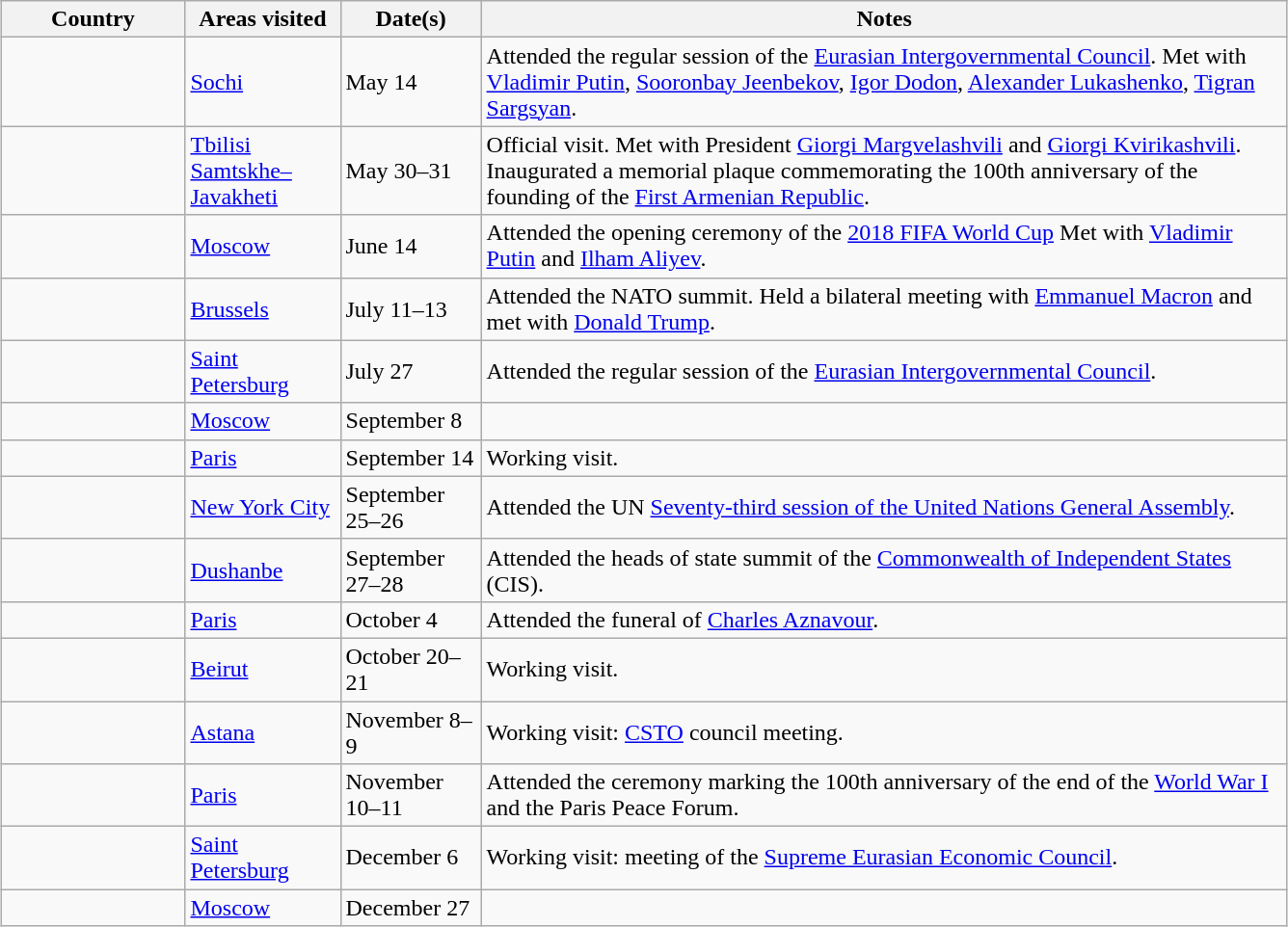<table class="wikitable" style="margin: 1em auto 1em auto">
<tr>
<th style="width:120px;">Country</th>
<th style="width:100px;">Areas visited</th>
<th style="width:90px;">Date(s)</th>
<th style="width:550px;">Notes</th>
</tr>
<tr>
<td></td>
<td><a href='#'>Sochi</a></td>
<td>May 14</td>
<td> Attended the regular session of the <a href='#'>Eurasian Intergovernmental Council</a>.  Met with <a href='#'>Vladimir Putin</a>, <a href='#'>Sooronbay Jeenbekov</a>, <a href='#'>Igor Dodon</a>, <a href='#'>Alexander Lukashenko</a>, <a href='#'>Tigran Sargsyan</a>.</td>
</tr>
<tr>
<td></td>
<td><a href='#'>Tbilisi</a><br><a href='#'>Samtskhe–Javakheti</a></td>
<td>May 30–31</td>
<td>Official visit. Met with President <a href='#'>Giorgi Margvelashvili</a> and <a href='#'>Giorgi Kvirikashvili</a>. Inaugurated a memorial plaque commemorating the 100th anniversary of the founding of the <a href='#'>First Armenian Republic</a>.</td>
</tr>
<tr>
<td></td>
<td><a href='#'>Moscow</a></td>
<td>June 14</td>
<td>Attended the opening ceremony of the <a href='#'>2018 FIFA World Cup</a> Met with <a href='#'>Vladimir Putin</a> and <a href='#'>Ilham Aliyev</a>.</td>
</tr>
<tr>
<td></td>
<td><a href='#'>Brussels</a></td>
<td>July 11–13</td>
<td>Attended the NATO summit. Held a bilateral meeting with <a href='#'>Emmanuel Macron</a> and met with <a href='#'>Donald Trump</a>.</td>
</tr>
<tr>
<td></td>
<td><a href='#'>Saint Petersburg</a></td>
<td>July 27</td>
<td>Attended the regular session of the <a href='#'>Eurasian Intergovernmental Council</a>.</td>
</tr>
<tr>
<td></td>
<td><a href='#'>Moscow</a></td>
<td>September 8</td>
<td></td>
</tr>
<tr>
<td></td>
<td><a href='#'>Paris</a></td>
<td>September 14</td>
<td>Working visit.</td>
</tr>
<tr>
<td></td>
<td><a href='#'>New York City</a></td>
<td>September 25–26</td>
<td>Attended the UN <a href='#'>Seventy-third session of the United Nations General Assembly</a>.</td>
</tr>
<tr>
<td></td>
<td><a href='#'>Dushanbe</a></td>
<td>September 27–28</td>
<td>Attended the heads of state summit of the <a href='#'>Commonwealth of Independent States</a> (CIS).</td>
</tr>
<tr>
<td></td>
<td><a href='#'>Paris</a></td>
<td>October 4</td>
<td>Attended the funeral of <a href='#'>Charles Aznavour</a>.</td>
</tr>
<tr>
<td></td>
<td><a href='#'>Beirut</a></td>
<td>October 20–21</td>
<td>Working visit.</td>
</tr>
<tr>
<td></td>
<td><a href='#'>Astana</a></td>
<td>November 8–9</td>
<td>Working visit: <a href='#'>CSTO</a> council meeting.</td>
</tr>
<tr>
<td></td>
<td><a href='#'>Paris</a></td>
<td>November 10–11</td>
<td>Attended the ceremony marking the 100th anniversary of the end of the <a href='#'>World War I</a> and the Paris Peace Forum.</td>
</tr>
<tr>
<td></td>
<td><a href='#'>Saint Petersburg</a></td>
<td>December 6</td>
<td>Working visit: meeting of the <a href='#'>Supreme Eurasian Economic Council</a>.</td>
</tr>
<tr>
<td></td>
<td><a href='#'>Moscow</a></td>
<td>December 27</td>
<td></td>
</tr>
</table>
